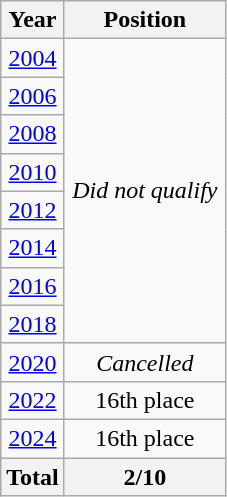<table class="wikitable" style="text-align: center;">
<tr>
<th>Year</th>
<th width="100">Position</th>
</tr>
<tr>
<td> <a href='#'>2004</a></td>
<td rowspan=8><em>Did not qualify</em></td>
</tr>
<tr>
<td> <a href='#'>2006</a></td>
</tr>
<tr>
<td> <a href='#'>2008</a></td>
</tr>
<tr>
<td> <a href='#'>2010</a></td>
</tr>
<tr>
<td> <a href='#'>2012</a></td>
</tr>
<tr>
<td> <a href='#'>2014</a></td>
</tr>
<tr>
<td> <a href='#'>2016</a></td>
</tr>
<tr>
<td> <a href='#'>2018</a></td>
</tr>
<tr>
<td> <a href='#'>2020</a></td>
<td><em>Cancelled</em></td>
</tr>
<tr>
<td> <a href='#'>2022</a></td>
<td>16th place</td>
</tr>
<tr>
<td> <a href='#'>2024</a></td>
<td>16th place</td>
</tr>
<tr>
<th>Total</th>
<th>2/10</th>
</tr>
</table>
